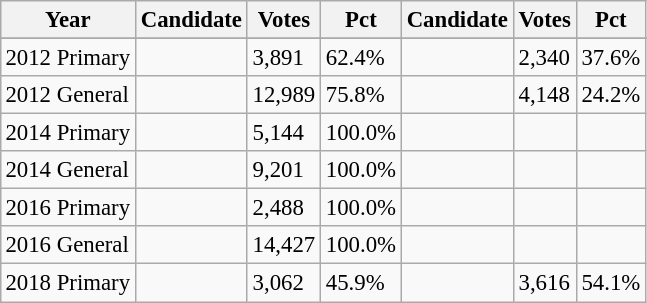<table class="wikitable" style="margin:0.5em ; font-size:95%">
<tr>
<th>Year</th>
<th>Candidate</th>
<th>Votes</th>
<th>Pct</th>
<th>Candidate</th>
<th>Votes</th>
<th>Pct</th>
</tr>
<tr>
</tr>
<tr>
<td>2012 Primary</td>
<td></td>
<td>3,891</td>
<td>62.4%</td>
<td></td>
<td>2,340</td>
<td>37.6%</td>
</tr>
<tr>
<td>2012 General</td>
<td></td>
<td>12,989</td>
<td>75.8%</td>
<td></td>
<td>4,148</td>
<td>24.2%</td>
</tr>
<tr>
<td>2014 Primary</td>
<td></td>
<td>5,144</td>
<td>100.0%</td>
<td></td>
<td></td>
<td></td>
</tr>
<tr>
<td>2014 General</td>
<td></td>
<td>9,201</td>
<td>100.0%</td>
<td></td>
<td></td>
<td></td>
</tr>
<tr>
<td>2016 Primary</td>
<td></td>
<td>2,488</td>
<td>100.0%</td>
<td></td>
<td></td>
<td></td>
</tr>
<tr>
<td>2016 General</td>
<td></td>
<td>14,427</td>
<td>100.0%</td>
<td></td>
<td></td>
<td></td>
</tr>
<tr>
<td>2018 Primary</td>
<td></td>
<td>3,062</td>
<td>45.9%</td>
<td></td>
<td>3,616</td>
<td>54.1%</td>
</tr>
</table>
